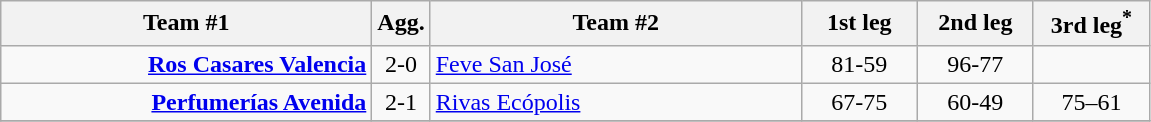<table class=wikitable style="text-align:center">
<tr>
<th width=240>Team #1</th>
<th width=20>Agg.</th>
<th width=240>Team #2</th>
<th width=70>1st leg</th>
<th width=70>2nd leg</th>
<th width=70>3rd leg<sup>*</sup></th>
</tr>
<tr>
<td align=right><strong><a href='#'>Ros Casares Valencia</a></strong></td>
<td>2-0</td>
<td align=left><a href='#'>Feve San José</a></td>
<td>81-59</td>
<td>96-77</td>
<td></td>
</tr>
<tr>
<td align=right><strong><a href='#'>Perfumerías Avenida</a></strong></td>
<td>2-1</td>
<td align=left><a href='#'>Rivas Ecópolis</a></td>
<td>67-75</td>
<td>60-49</td>
<td>75–61</td>
</tr>
<tr>
</tr>
</table>
